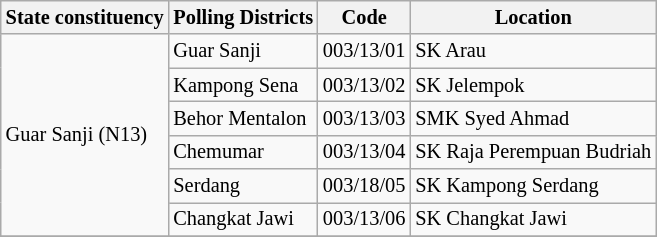<table class="wikitable sortable mw-collapsible" style="white-space:nowrap;font-size:85%">
<tr>
<th>State constituency</th>
<th>Polling Districts</th>
<th>Code</th>
<th>Location</th>
</tr>
<tr>
<td rowspan="6">Guar Sanji (N13)</td>
<td>Guar Sanji</td>
<td>003/13/01</td>
<td>SK Arau</td>
</tr>
<tr>
<td>Kampong Sena</td>
<td>003/13/02</td>
<td>SK Jelempok</td>
</tr>
<tr>
<td>Behor Mentalon</td>
<td>003/13/03</td>
<td>SMK Syed Ahmad</td>
</tr>
<tr>
<td>Chemumar</td>
<td>003/13/04</td>
<td>SK Raja Perempuan Budriah</td>
</tr>
<tr>
<td>Serdang</td>
<td>003/18/05</td>
<td>SK Kampong Serdang</td>
</tr>
<tr>
<td>Changkat Jawi</td>
<td>003/13/06</td>
<td>SK Changkat Jawi</td>
</tr>
<tr>
</tr>
</table>
